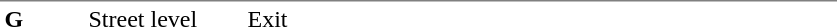<table table border=0 cellspacing=0 cellpadding=3>
<tr>
<td style="border-top:solid 1px gray;" width=50 valign=top><strong>G</strong></td>
<td style="border-top:solid 1px gray;" width=100 valign=top>Street level</td>
<td style="border-top:solid 1px gray;" width=390 valign=top>Exit</td>
</tr>
</table>
